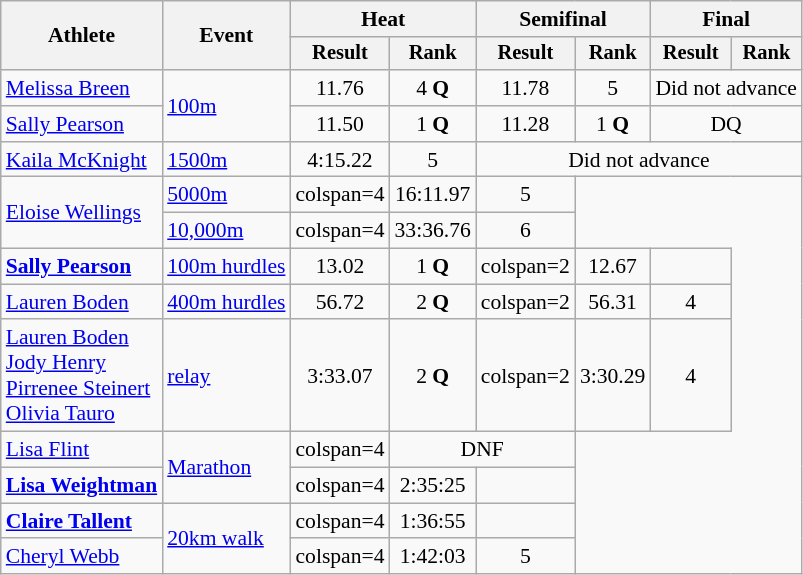<table class=wikitable style="font-size:90%">
<tr>
<th rowspan="2">Athlete</th>
<th rowspan="2">Event</th>
<th colspan="2">Heat</th>
<th colspan="2">Semifinal</th>
<th colspan="2">Final</th>
</tr>
<tr style="font-size:95%">
<th>Result</th>
<th>Rank</th>
<th>Result</th>
<th>Rank</th>
<th>Result</th>
<th>Rank</th>
</tr>
<tr align=center>
<td align=left><a href='#'>Melissa Breen</a></td>
<td align=left rowspan=2><a href='#'>100m</a></td>
<td>11.76</td>
<td>4 <strong>Q</strong></td>
<td>11.78</td>
<td>5</td>
<td colspan=2>Did not advance</td>
</tr>
<tr align=center>
<td align=left><a href='#'>Sally Pearson</a></td>
<td>11.50</td>
<td>1 <strong>Q</strong></td>
<td>11.28</td>
<td>1 <strong>Q</strong></td>
<td colspan=2>DQ</td>
</tr>
<tr align=center>
<td align=left><a href='#'>Kaila McKnight</a></td>
<td align=left><a href='#'>1500m</a></td>
<td>4:15.22</td>
<td>5</td>
<td colspan=4>Did not advance</td>
</tr>
<tr align=center>
<td align=left rowspan=2><a href='#'>Eloise Wellings</a></td>
<td align=left><a href='#'>5000m</a></td>
<td>colspan=4 </td>
<td>16:11.97</td>
<td>5</td>
</tr>
<tr align=center>
<td align=left><a href='#'>10,000m</a></td>
<td>colspan=4 </td>
<td>33:36.76</td>
<td>6</td>
</tr>
<tr align=center>
<td align=left><strong><a href='#'>Sally Pearson</a></strong></td>
<td align=left><a href='#'>100m hurdles</a></td>
<td>13.02</td>
<td>1 <strong>Q</strong></td>
<td>colspan=2 </td>
<td>12.67</td>
<td></td>
</tr>
<tr align=center>
<td align=left><a href='#'>Lauren Boden</a></td>
<td align=left><a href='#'>400m hurdles</a></td>
<td>56.72</td>
<td>2 <strong>Q</strong></td>
<td>colspan=2 </td>
<td>56.31</td>
<td>4</td>
</tr>
<tr align=center>
<td align=left><a href='#'>Lauren Boden</a><br><a href='#'>Jody Henry</a><br><a href='#'>Pirrenee Steinert</a><br><a href='#'>Olivia Tauro</a></td>
<td align=left><a href='#'> relay</a></td>
<td>3:33.07</td>
<td>2 <strong>Q</strong></td>
<td>colspan=2 </td>
<td>3:30.29</td>
<td>4</td>
</tr>
<tr align=center>
<td align=left><a href='#'>Lisa Flint</a></td>
<td align=left rowspan=2><a href='#'>Marathon</a></td>
<td>colspan=4 </td>
<td colspan=2>DNF</td>
</tr>
<tr align=center>
<td align=left><strong><a href='#'>Lisa Weightman</a></strong></td>
<td>colspan=4 </td>
<td>2:35:25</td>
<td></td>
</tr>
<tr align=center>
<td align=left><strong><a href='#'>Claire Tallent</a></strong></td>
<td align=left rowspan=2><a href='#'>20km walk</a></td>
<td>colspan=4 </td>
<td>1:36:55</td>
<td></td>
</tr>
<tr align=center>
<td align=left><a href='#'>Cheryl Webb</a></td>
<td>colspan=4 </td>
<td>1:42:03</td>
<td>5</td>
</tr>
</table>
